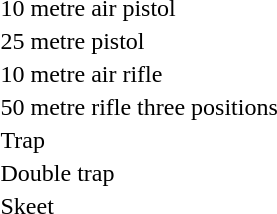<table>
<tr>
<td>10 metre air pistol <br></td>
<td></td>
<td></td>
<td></td>
</tr>
<tr>
<td>25 metre pistol <br></td>
<td></td>
<td></td>
<td></td>
</tr>
<tr>
<td>10 metre air rifle <br></td>
<td></td>
<td></td>
<td></td>
</tr>
<tr>
<td>50 metre rifle three positions <br></td>
<td></td>
<td></td>
<td></td>
</tr>
<tr>
<td>Trap <br></td>
<td></td>
<td></td>
<td></td>
</tr>
<tr>
<td>Double trap <br></td>
<td></td>
<td></td>
<td></td>
</tr>
<tr>
<td>Skeet <br></td>
<td></td>
<td></td>
<td></td>
</tr>
</table>
